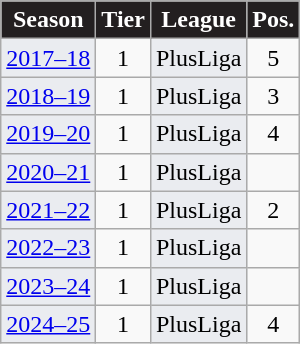<table class="wikitable" style="font-size:100%; text-align:center">
<tr>
<th style="color:#FFFFFF; background-color:#231F20">Season</th>
<th style="color:#FFFFFF; background-color:#231F20">Tier</th>
<th style="color:#FFFFFF; background-color:#231F20">League</th>
<th style="color:#FFFFFF; background-color:#231F20">Pos.</th>
</tr>
<tr>
<td style="background:#EAECF0"><a href='#'>2017–18</a></td>
<td align="center">1</td>
<td style="background:#EAECF0">PlusLiga</td>
<td align="center">5</td>
</tr>
<tr>
<td style="background:#EAECF0"><a href='#'>2018–19</a></td>
<td align="center">1</td>
<td style="background:#EAECF0">PlusLiga</td>
<td align="center">3</td>
</tr>
<tr>
<td style="background:#EAECF0"><a href='#'>2019–20</a></td>
<td align="center">1</td>
<td style="background:#EAECF0">PlusLiga</td>
<td align="center">4</td>
</tr>
<tr>
<td style="background:#EAECF0"><a href='#'>2020–21</a></td>
<td align="center">1</td>
<td style="background:#EAECF0">PlusLiga</td>
<td align="center"></td>
</tr>
<tr>
<td style="background:#EAECF0"><a href='#'>2021–22</a></td>
<td align="center">1</td>
<td style="background:#EAECF0">PlusLiga</td>
<td align="center">2</td>
</tr>
<tr>
<td style="background:#EAECF0"><a href='#'>2022–23</a></td>
<td align="center">1</td>
<td style="background:#EAECF0">PlusLiga</td>
<td align="center"></td>
</tr>
<tr>
<td style="background:#EAECF0"><a href='#'>2023–24</a></td>
<td align="center">1</td>
<td style="background:#EAECF0">PlusLiga</td>
<td align="center"></td>
</tr>
<tr>
<td style="background:#EAECF0"><a href='#'>2024–25</a></td>
<td align="center">1</td>
<td style="background:#EAECF0">PlusLiga</td>
<td align="center">4</td>
</tr>
</table>
